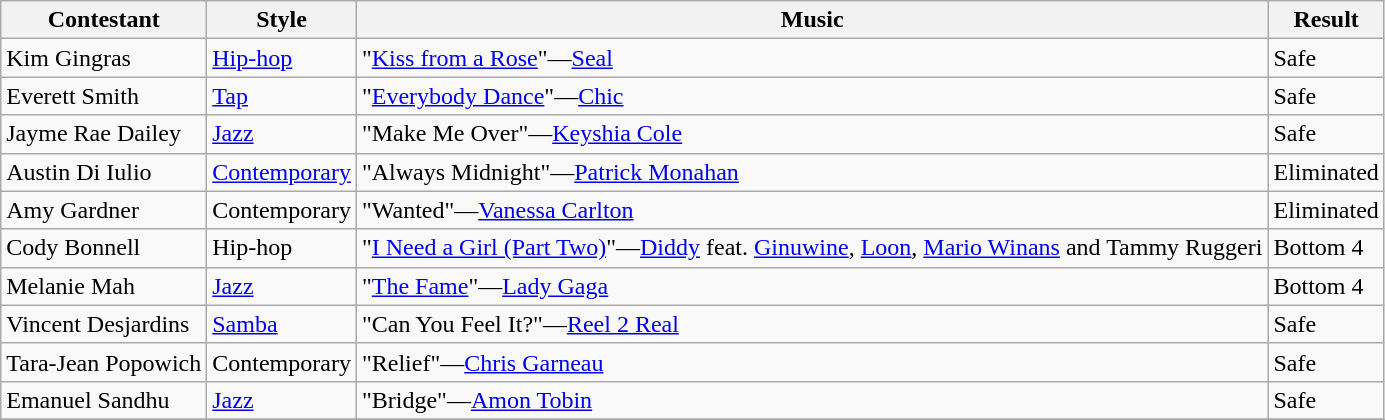<table class="wikitable">
<tr>
<th>Contestant</th>
<th>Style</th>
<th>Music</th>
<th>Result</th>
</tr>
<tr>
<td>Kim Gingras</td>
<td><a href='#'>Hip-hop</a></td>
<td>"<a href='#'>Kiss from a Rose</a>"—<a href='#'>Seal</a></td>
<td>Safe</td>
</tr>
<tr>
<td>Everett Smith</td>
<td><a href='#'>Tap</a></td>
<td>"<a href='#'>Everybody Dance</a>"—<a href='#'>Chic</a></td>
<td>Safe</td>
</tr>
<tr>
<td>Jayme Rae Dailey</td>
<td><a href='#'>Jazz</a></td>
<td>"Make Me Over"—<a href='#'>Keyshia Cole</a></td>
<td>Safe</td>
</tr>
<tr>
<td>Austin Di Iulio</td>
<td><a href='#'>Contemporary</a></td>
<td>"Always Midnight"—<a href='#'>Patrick Monahan</a></td>
<td>Eliminated</td>
</tr>
<tr>
<td>Amy Gardner</td>
<td>Contemporary</td>
<td>"Wanted"—<a href='#'>Vanessa Carlton</a></td>
<td>Eliminated</td>
</tr>
<tr>
<td>Cody Bonnell</td>
<td>Hip-hop</td>
<td>"<a href='#'>I Need a Girl (Part Two)</a>"—<a href='#'>Diddy</a> feat. <a href='#'>Ginuwine</a>, <a href='#'>Loon</a>, <a href='#'>Mario Winans</a> and Tammy Ruggeri</td>
<td>Bottom 4</td>
</tr>
<tr>
<td>Melanie Mah</td>
<td><a href='#'>Jazz</a></td>
<td>"<a href='#'>The Fame</a>"—<a href='#'>Lady Gaga</a></td>
<td>Bottom 4</td>
</tr>
<tr>
<td>Vincent Desjardins</td>
<td><a href='#'>Samba</a></td>
<td>"Can You Feel It?"—<a href='#'>Reel 2 Real</a></td>
<td>Safe</td>
</tr>
<tr>
<td>Tara-Jean Popowich</td>
<td>Contemporary</td>
<td>"Relief"—<a href='#'>Chris Garneau</a></td>
<td>Safe</td>
</tr>
<tr>
<td>Emanuel Sandhu</td>
<td><a href='#'>Jazz</a></td>
<td>"Bridge"—<a href='#'>Amon Tobin</a></td>
<td>Safe</td>
</tr>
<tr>
</tr>
</table>
